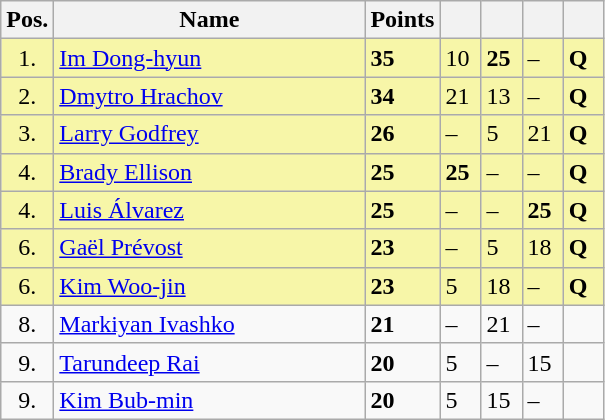<table class="wikitable">
<tr>
<th width=10px>Pos.</th>
<th width=200px>Name</th>
<th width=20px>Points</th>
<th width=20px></th>
<th width=20px></th>
<th width=20px></th>
<th width=20px></th>
</tr>
<tr style="background:#f7f6a8;">
<td align=center>1.</td>
<td> <a href='#'>Im Dong-hyun</a></td>
<td><strong>35</strong></td>
<td>10</td>
<td><strong>25</strong></td>
<td>–</td>
<td><strong>Q</strong></td>
</tr>
<tr style="background:#f7f6a8;">
<td align=center>2.</td>
<td> <a href='#'>Dmytro Hrachov</a></td>
<td><strong>34</strong></td>
<td>21</td>
<td>13</td>
<td>–</td>
<td><strong>Q</strong></td>
</tr>
<tr style="background:#f7f6a8;">
<td align=center>3.</td>
<td> <a href='#'>Larry Godfrey</a></td>
<td><strong>26</strong></td>
<td>–</td>
<td>5</td>
<td>21</td>
<td><strong>Q</strong></td>
</tr>
<tr style="background:#f7f6a8;">
<td align=center>4.</td>
<td> <a href='#'>Brady Ellison</a></td>
<td><strong>25</strong></td>
<td><strong>25</strong></td>
<td>–</td>
<td>–</td>
<td><strong>Q</strong></td>
</tr>
<tr style="background:#f7f6a8;">
<td align=center>4.</td>
<td> <a href='#'>Luis Álvarez</a></td>
<td><strong>25</strong></td>
<td>–</td>
<td>–</td>
<td><strong>25</strong></td>
<td><strong>Q</strong></td>
</tr>
<tr style="background:#f7f6a8;">
<td align=center>6.</td>
<td> <a href='#'>Gaël Prévost</a></td>
<td><strong>23</strong></td>
<td>–</td>
<td>5</td>
<td>18</td>
<td><strong>Q</strong></td>
</tr>
<tr style="background:#f7f6a8;">
<td align=center>6.</td>
<td> <a href='#'>Kim Woo-jin</a></td>
<td><strong>23</strong></td>
<td>5</td>
<td>18</td>
<td>–</td>
<td><strong>Q</strong></td>
</tr>
<tr>
<td align=center>8.</td>
<td> <a href='#'>Markiyan Ivashko</a></td>
<td><strong>21</strong></td>
<td>–</td>
<td>21</td>
<td>–</td>
<td></td>
</tr>
<tr>
<td align=center>9.</td>
<td> <a href='#'>Tarundeep Rai</a></td>
<td><strong>20</strong></td>
<td>5</td>
<td>–</td>
<td>15</td>
<td></td>
</tr>
<tr>
<td align=center>9.</td>
<td> <a href='#'>Kim Bub-min</a></td>
<td><strong>20</strong></td>
<td>5</td>
<td>15</td>
<td>–</td>
<td></td>
</tr>
</table>
